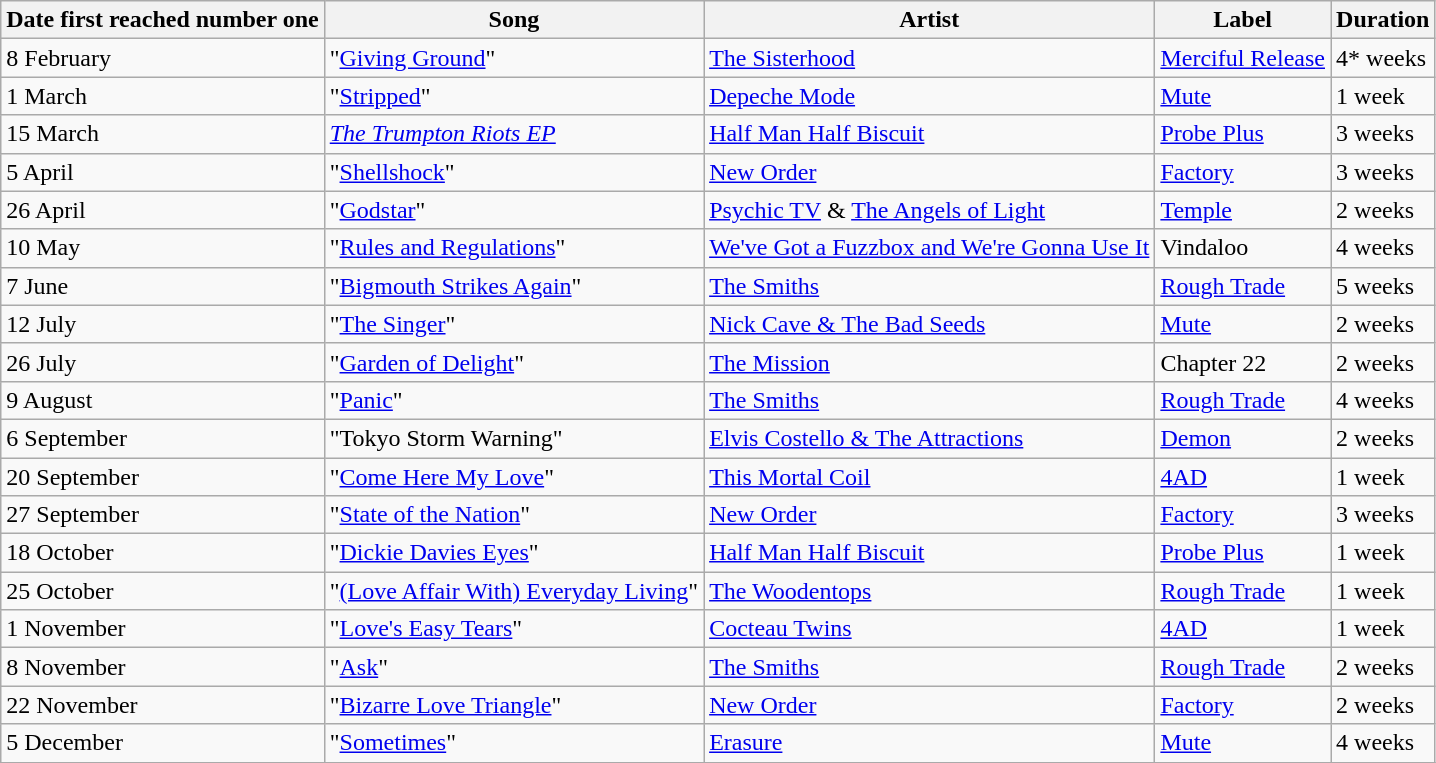<table class=wikitable>
<tr>
<th>Date first reached number one</th>
<th>Song</th>
<th>Artist</th>
<th>Label</th>
<th>Duration</th>
</tr>
<tr>
<td>8 February</td>
<td>"<a href='#'>Giving Ground</a>"</td>
<td><a href='#'>The Sisterhood</a></td>
<td><a href='#'>Merciful Release</a></td>
<td>4* weeks</td>
</tr>
<tr>
<td>1 March</td>
<td>"<a href='#'>Stripped</a>"</td>
<td><a href='#'>Depeche Mode</a></td>
<td><a href='#'>Mute</a></td>
<td>1 week</td>
</tr>
<tr>
<td>15 March</td>
<td><em><a href='#'>The Trumpton Riots EP</a></em></td>
<td><a href='#'>Half Man Half Biscuit</a></td>
<td><a href='#'>Probe Plus</a></td>
<td>3 weeks</td>
</tr>
<tr>
<td>5 April</td>
<td>"<a href='#'>Shellshock</a>"</td>
<td><a href='#'>New Order</a></td>
<td><a href='#'>Factory</a></td>
<td>3 weeks</td>
</tr>
<tr>
<td>26 April</td>
<td>"<a href='#'>Godstar</a>"</td>
<td><a href='#'>Psychic TV</a> & <a href='#'>The Angels of Light</a></td>
<td><a href='#'>Temple</a></td>
<td>2 weeks</td>
</tr>
<tr>
<td>10 May</td>
<td>"<a href='#'>Rules and Regulations</a>"</td>
<td><a href='#'>We've Got a Fuzzbox and We're Gonna Use It</a></td>
<td>Vindaloo</td>
<td>4 weeks</td>
</tr>
<tr>
<td>7 June</td>
<td>"<a href='#'>Bigmouth Strikes Again</a>"</td>
<td><a href='#'>The Smiths</a></td>
<td><a href='#'>Rough Trade</a></td>
<td>5 weeks</td>
</tr>
<tr>
<td>12 July</td>
<td>"<a href='#'>The Singer</a>"</td>
<td><a href='#'>Nick Cave & The Bad Seeds</a></td>
<td><a href='#'>Mute</a></td>
<td>2 weeks</td>
</tr>
<tr>
<td>26 July</td>
<td>"<a href='#'>Garden of Delight</a>"</td>
<td><a href='#'>The Mission</a></td>
<td>Chapter 22</td>
<td>2 weeks</td>
</tr>
<tr>
<td>9 August</td>
<td>"<a href='#'>Panic</a>"</td>
<td><a href='#'>The Smiths</a></td>
<td><a href='#'>Rough Trade</a></td>
<td>4 weeks</td>
</tr>
<tr>
<td>6 September</td>
<td>"Tokyo Storm Warning"</td>
<td><a href='#'>Elvis Costello & The Attractions</a></td>
<td><a href='#'>Demon</a></td>
<td>2 weeks</td>
</tr>
<tr>
<td>20 September</td>
<td>"<a href='#'>Come Here My Love</a>"</td>
<td><a href='#'>This Mortal Coil</a></td>
<td><a href='#'>4AD</a></td>
<td>1 week</td>
</tr>
<tr>
<td>27 September</td>
<td>"<a href='#'>State of the Nation</a>"</td>
<td><a href='#'>New Order</a></td>
<td><a href='#'>Factory</a></td>
<td>3 weeks</td>
</tr>
<tr>
<td>18 October</td>
<td>"<a href='#'>Dickie Davies Eyes</a>"</td>
<td><a href='#'>Half Man Half Biscuit</a></td>
<td><a href='#'>Probe Plus</a></td>
<td>1 week</td>
</tr>
<tr>
<td>25 October</td>
<td>"<a href='#'>(Love Affair With) Everyday Living</a>"</td>
<td><a href='#'>The Woodentops</a></td>
<td><a href='#'>Rough Trade</a></td>
<td>1 week</td>
</tr>
<tr>
<td>1 November</td>
<td>"<a href='#'>Love's Easy Tears</a>"</td>
<td><a href='#'>Cocteau Twins</a></td>
<td><a href='#'>4AD</a></td>
<td>1 week</td>
</tr>
<tr>
<td>8 November</td>
<td>"<a href='#'>Ask</a>"</td>
<td><a href='#'>The Smiths</a></td>
<td><a href='#'>Rough Trade</a></td>
<td>2 weeks</td>
</tr>
<tr>
<td>22 November</td>
<td>"<a href='#'>Bizarre Love Triangle</a>"</td>
<td><a href='#'>New Order</a></td>
<td><a href='#'>Factory</a></td>
<td>2 weeks</td>
</tr>
<tr>
<td>5 December</td>
<td>"<a href='#'>Sometimes</a>"</td>
<td><a href='#'>Erasure</a></td>
<td><a href='#'>Mute</a></td>
<td>4 weeks</td>
</tr>
<tr>
</tr>
</table>
